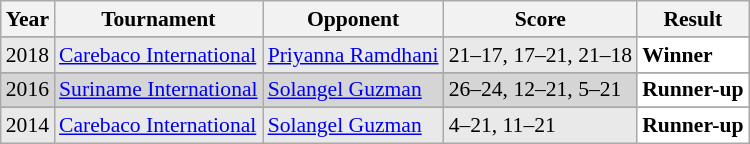<table class="sortable wikitable" style="font-size: 90%;">
<tr>
<th>Year</th>
<th>Tournament</th>
<th>Opponent</th>
<th>Score</th>
<th>Result</th>
</tr>
<tr>
</tr>
<tr style="background:#E9E9E9">
<td align="center">2018</td>
<td align="left"><a href='#'>Carebaco International</a></td>
<td align="left"> <a href='#'>Priyanna Ramdhani</a></td>
<td align="left">21–17, 17–21, 21–18</td>
<td style="text-align:left; background:white"> <strong>Winner</strong></td>
</tr>
<tr>
</tr>
<tr style="background:#D5D5D5">
<td align="center">2016</td>
<td align="left"><a href='#'>Suriname International</a></td>
<td align="left"> <a href='#'>Solangel Guzman</a></td>
<td align="left">26–24, 12–21, 5–21</td>
<td style="text-align:left; background:white"> <strong>Runner-up</strong></td>
</tr>
<tr>
</tr>
<tr style="background:#E9E9E9">
<td align="center">2014</td>
<td align="left"><a href='#'>Carebaco International</a></td>
<td align="left"> <a href='#'>Solangel Guzman</a></td>
<td align="left">4–21, 11–21</td>
<td style="text-align:left; background:white"> <strong>Runner-up</strong></td>
</tr>
</table>
